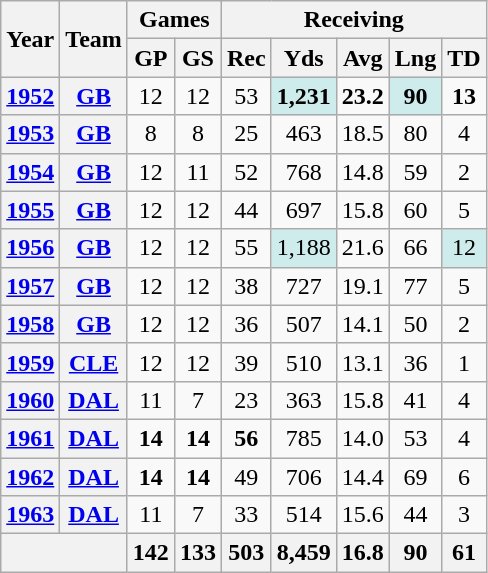<table class="wikitable" style="text-align:center;">
<tr>
<th rowspan="2">Year</th>
<th rowspan="2">Team</th>
<th colspan="2">Games</th>
<th colspan="5">Receiving</th>
</tr>
<tr>
<th>GP</th>
<th>GS</th>
<th>Rec</th>
<th>Yds</th>
<th>Avg</th>
<th>Lng</th>
<th>TD</th>
</tr>
<tr>
<th><a href='#'>1952</a></th>
<th><a href='#'>GB</a></th>
<td>12</td>
<td>12</td>
<td>53</td>
<td style="background:#cfecec;"><strong>1,231</strong></td>
<td><strong>23.2</strong></td>
<td style="background:#cfecec;"><strong>90</strong></td>
<td><strong>13</strong></td>
</tr>
<tr>
<th><a href='#'>1953</a></th>
<th><a href='#'>GB</a></th>
<td>8</td>
<td>8</td>
<td>25</td>
<td>463</td>
<td>18.5</td>
<td>80</td>
<td>4</td>
</tr>
<tr>
<th><a href='#'>1954</a></th>
<th><a href='#'>GB</a></th>
<td>12</td>
<td>11</td>
<td>52</td>
<td>768</td>
<td>14.8</td>
<td>59</td>
<td>2</td>
</tr>
<tr>
<th><a href='#'>1955</a></th>
<th><a href='#'>GB</a></th>
<td>12</td>
<td>12</td>
<td>44</td>
<td>697</td>
<td>15.8</td>
<td>60</td>
<td>5</td>
</tr>
<tr>
<th><a href='#'>1956</a></th>
<th><a href='#'>GB</a></th>
<td>12</td>
<td>12</td>
<td>55</td>
<td style="background:#cfecec;">1,188</td>
<td>21.6</td>
<td>66</td>
<td style="background:#cfecec;">12</td>
</tr>
<tr>
<th><a href='#'>1957</a></th>
<th><a href='#'>GB</a></th>
<td>12</td>
<td>12</td>
<td>38</td>
<td>727</td>
<td>19.1</td>
<td>77</td>
<td>5</td>
</tr>
<tr>
<th><a href='#'>1958</a></th>
<th><a href='#'>GB</a></th>
<td>12</td>
<td>12</td>
<td>36</td>
<td>507</td>
<td>14.1</td>
<td>50</td>
<td>2</td>
</tr>
<tr>
<th><a href='#'>1959</a></th>
<th><a href='#'>CLE</a></th>
<td>12</td>
<td>12</td>
<td>39</td>
<td>510</td>
<td>13.1</td>
<td>36</td>
<td>1</td>
</tr>
<tr>
<th><a href='#'>1960</a></th>
<th><a href='#'>DAL</a></th>
<td>11</td>
<td>7</td>
<td>23</td>
<td>363</td>
<td>15.8</td>
<td>41</td>
<td>4</td>
</tr>
<tr>
<th><a href='#'>1961</a></th>
<th><a href='#'>DAL</a></th>
<td><strong>14</strong></td>
<td><strong>14</strong></td>
<td><strong>56</strong></td>
<td>785</td>
<td>14.0</td>
<td>53</td>
<td>4</td>
</tr>
<tr>
<th><a href='#'>1962</a></th>
<th><a href='#'>DAL</a></th>
<td><strong>14</strong></td>
<td><strong>14</strong></td>
<td>49</td>
<td>706</td>
<td>14.4</td>
<td>69</td>
<td>6</td>
</tr>
<tr>
<th><a href='#'>1963</a></th>
<th><a href='#'>DAL</a></th>
<td>11</td>
<td>7</td>
<td>33</td>
<td>514</td>
<td>15.6</td>
<td>44</td>
<td>3</td>
</tr>
<tr>
<th colspan="2"></th>
<th>142</th>
<th>133</th>
<th>503</th>
<th>8,459</th>
<th>16.8</th>
<th>90</th>
<th>61</th>
</tr>
</table>
